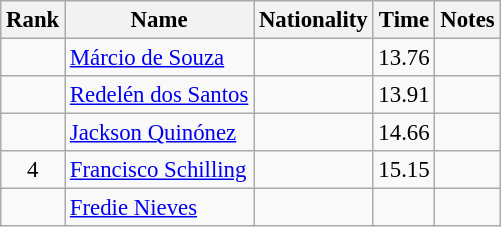<table class="wikitable sortable" style="text-align:center;font-size:95%">
<tr>
<th>Rank</th>
<th>Name</th>
<th>Nationality</th>
<th>Time</th>
<th>Notes</th>
</tr>
<tr>
<td></td>
<td align=left><a href='#'>Márcio de Souza</a></td>
<td align=left></td>
<td>13.76</td>
<td></td>
</tr>
<tr>
<td></td>
<td align=left><a href='#'>Redelén dos Santos</a></td>
<td align=left></td>
<td>13.91</td>
<td></td>
</tr>
<tr>
<td></td>
<td align=left><a href='#'>Jackson Quinónez</a></td>
<td align=left></td>
<td>14.66</td>
<td></td>
</tr>
<tr>
<td>4</td>
<td align=left><a href='#'>Francisco Schilling</a></td>
<td align=left></td>
<td>15.15</td>
<td></td>
</tr>
<tr>
<td></td>
<td align=left><a href='#'>Fredie Nieves</a></td>
<td align=left></td>
<td></td>
<td></td>
</tr>
</table>
